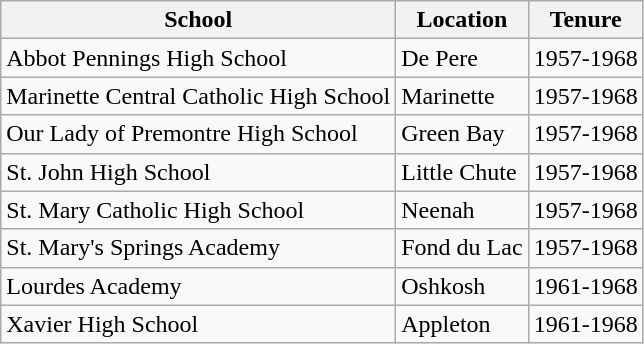<table class="wikitable">
<tr>
<th>School</th>
<th>Location</th>
<th>Tenure</th>
</tr>
<tr>
<td>Abbot Pennings High School</td>
<td>De Pere</td>
<td>1957-1968</td>
</tr>
<tr>
<td>Marinette Central Catholic High School</td>
<td>Marinette</td>
<td>1957-1968</td>
</tr>
<tr>
<td>Our Lady of Premontre High School</td>
<td>Green Bay</td>
<td>1957-1968</td>
</tr>
<tr>
<td>St. John High School</td>
<td>Little Chute</td>
<td>1957-1968</td>
</tr>
<tr>
<td>St. Mary Catholic High School</td>
<td>Neenah</td>
<td>1957-1968</td>
</tr>
<tr>
<td>St. Mary's Springs Academy</td>
<td>Fond du Lac</td>
<td>1957-1968</td>
</tr>
<tr>
<td>Lourdes Academy</td>
<td>Oshkosh</td>
<td>1961-1968</td>
</tr>
<tr>
<td>Xavier High School</td>
<td>Appleton</td>
<td>1961-1968</td>
</tr>
</table>
